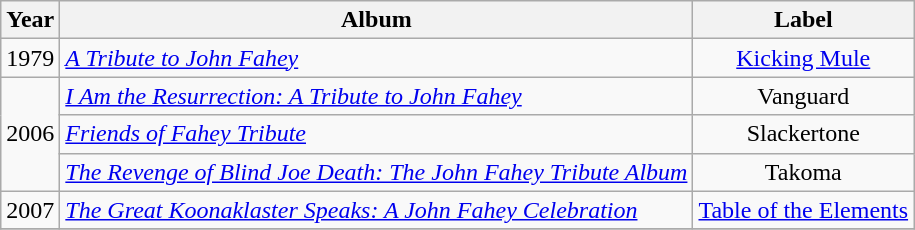<table class="wikitable" style="text-align:center;">
<tr>
<th>Year</th>
<th>Album</th>
<th>Label</th>
</tr>
<tr>
<td rowspan=1>1979</td>
<td align=left><em><a href='#'>A Tribute to John Fahey</a></em></td>
<td><a href='#'>Kicking Mule</a></td>
</tr>
<tr>
<td rowspan=3>2006</td>
<td align=left><em><a href='#'>I Am the Resurrection: A Tribute to John Fahey</a></em></td>
<td>Vanguard</td>
</tr>
<tr>
<td align=left><em><a href='#'>Friends of Fahey Tribute</a></em></td>
<td>Slackertone</td>
</tr>
<tr>
<td align=left><em><a href='#'>The Revenge of Blind Joe Death: The John Fahey Tribute Album</a></em></td>
<td>Takoma</td>
</tr>
<tr>
<td>2007</td>
<td align=left><em><a href='#'>The Great Koonaklaster Speaks: A John Fahey Celebration</a></em></td>
<td><a href='#'>Table of the Elements</a></td>
</tr>
<tr>
</tr>
</table>
